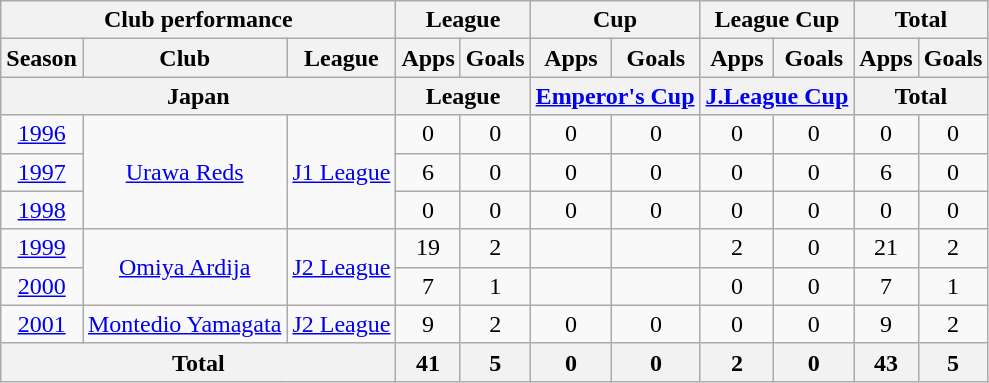<table class="wikitable" style="text-align:center;">
<tr>
<th colspan=3>Club performance</th>
<th colspan=2>League</th>
<th colspan=2>Cup</th>
<th colspan=2>League Cup</th>
<th colspan=2>Total</th>
</tr>
<tr>
<th>Season</th>
<th>Club</th>
<th>League</th>
<th>Apps</th>
<th>Goals</th>
<th>Apps</th>
<th>Goals</th>
<th>Apps</th>
<th>Goals</th>
<th>Apps</th>
<th>Goals</th>
</tr>
<tr>
<th colspan=3>Japan</th>
<th colspan=2>League</th>
<th colspan=2><a href='#'>Emperor's Cup</a></th>
<th colspan=2><a href='#'>J.League Cup</a></th>
<th colspan=2>Total</th>
</tr>
<tr>
<td><a href='#'>1996</a></td>
<td rowspan="3"><a href='#'>Urawa Reds</a></td>
<td rowspan="3"><a href='#'>J1 League</a></td>
<td>0</td>
<td>0</td>
<td>0</td>
<td>0</td>
<td>0</td>
<td>0</td>
<td>0</td>
<td>0</td>
</tr>
<tr>
<td><a href='#'>1997</a></td>
<td>6</td>
<td>0</td>
<td>0</td>
<td>0</td>
<td>0</td>
<td>0</td>
<td>6</td>
<td>0</td>
</tr>
<tr>
<td><a href='#'>1998</a></td>
<td>0</td>
<td>0</td>
<td>0</td>
<td>0</td>
<td>0</td>
<td>0</td>
<td>0</td>
<td>0</td>
</tr>
<tr>
<td><a href='#'>1999</a></td>
<td rowspan="2"><a href='#'>Omiya Ardija</a></td>
<td rowspan="2"><a href='#'>J2 League</a></td>
<td>19</td>
<td>2</td>
<td></td>
<td></td>
<td>2</td>
<td>0</td>
<td>21</td>
<td>2</td>
</tr>
<tr>
<td><a href='#'>2000</a></td>
<td>7</td>
<td>1</td>
<td></td>
<td></td>
<td>0</td>
<td>0</td>
<td>7</td>
<td>1</td>
</tr>
<tr>
<td><a href='#'>2001</a></td>
<td><a href='#'>Montedio Yamagata</a></td>
<td><a href='#'>J2 League</a></td>
<td>9</td>
<td>2</td>
<td>0</td>
<td>0</td>
<td>0</td>
<td>0</td>
<td>9</td>
<td>2</td>
</tr>
<tr>
<th colspan=3>Total</th>
<th>41</th>
<th>5</th>
<th>0</th>
<th>0</th>
<th>2</th>
<th>0</th>
<th>43</th>
<th>5</th>
</tr>
</table>
